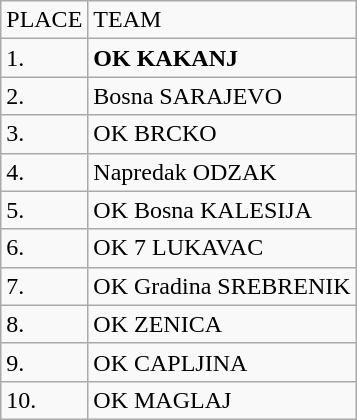<table class="wikitable">
<tr>
<td>PLACE</td>
<td>TEAM</td>
</tr>
<tr>
<td>1.</td>
<td><strong>OK KAKANJ</strong></td>
</tr>
<tr>
<td>2.</td>
<td>Bosna SARAJEVO</td>
</tr>
<tr>
<td>3.</td>
<td>OK BRCKO</td>
</tr>
<tr>
<td>4.</td>
<td>Napredak ODZAK</td>
</tr>
<tr>
<td>5.</td>
<td>OK Bosna KALESIJA</td>
</tr>
<tr>
<td>6.</td>
<td>OK 7 LUKAVAC</td>
</tr>
<tr>
<td>7.</td>
<td>OK Gradina SREBRENIK</td>
</tr>
<tr>
<td>8.</td>
<td>OK ZENICA</td>
</tr>
<tr>
<td>9.</td>
<td>OK CAPLJINA</td>
</tr>
<tr>
<td>10.</td>
<td>OK MAGLAJ</td>
</tr>
</table>
